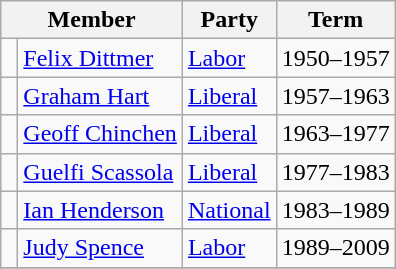<table class="wikitable">
<tr>
<th colspan="2">Member</th>
<th>Party</th>
<th>Term</th>
</tr>
<tr>
<td> </td>
<td><a href='#'>Felix Dittmer</a></td>
<td><a href='#'>Labor</a></td>
<td>1950–1957</td>
</tr>
<tr>
<td> </td>
<td><a href='#'>Graham Hart</a></td>
<td><a href='#'>Liberal</a></td>
<td>1957–1963</td>
</tr>
<tr>
<td> </td>
<td><a href='#'>Geoff Chinchen</a></td>
<td><a href='#'>Liberal</a></td>
<td>1963–1977</td>
</tr>
<tr>
<td> </td>
<td><a href='#'>Guelfi Scassola</a></td>
<td><a href='#'>Liberal</a></td>
<td>1977–1983</td>
</tr>
<tr>
<td> </td>
<td><a href='#'>Ian Henderson</a></td>
<td><a href='#'>National</a></td>
<td>1983–1989</td>
</tr>
<tr>
<td> </td>
<td><a href='#'>Judy Spence</a></td>
<td><a href='#'>Labor</a></td>
<td>1989–2009</td>
</tr>
<tr>
</tr>
</table>
